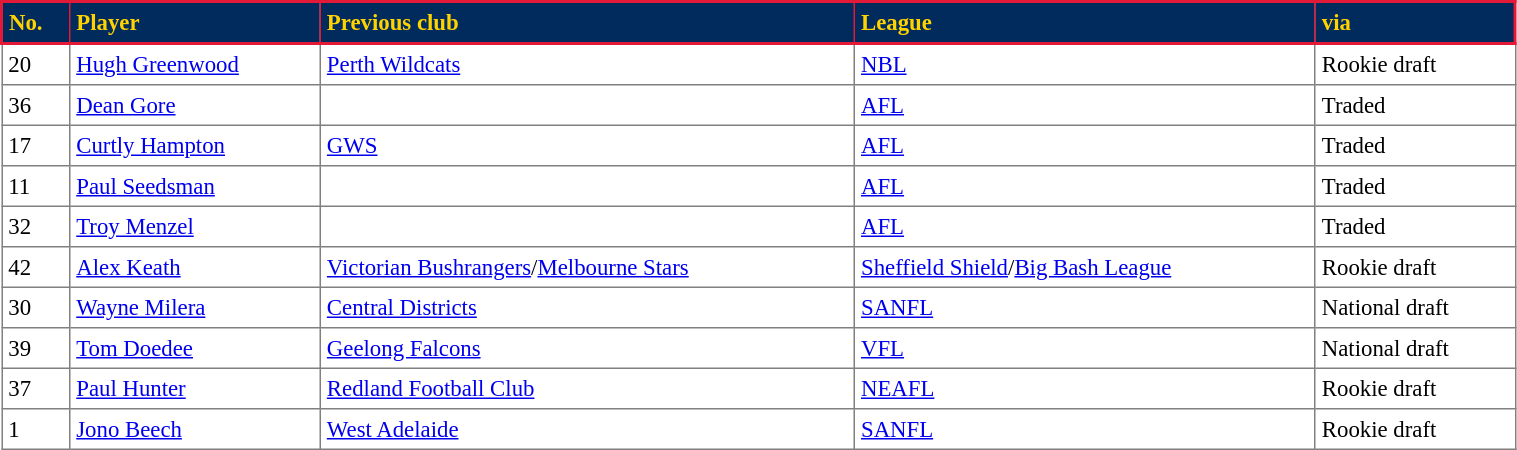<table border="1" cellpadding="4" cellspacing="0"  style="text-align:left; font-size:95%; border-collapse:collapse; width:80%;">
<tr style="background:#002B5C; color: #FFD200; border: solid #E21937 2px;">
<th><span>No.</span></th>
<th><span>Player</span></th>
<th><span>Previous club</span></th>
<th><span>League</span></th>
<th><span>via</span></th>
</tr>
<tr>
<td>20</td>
<td> <a href='#'>Hugh Greenwood</a></td>
<td><a href='#'>Perth Wildcats</a></td>
<td><a href='#'>NBL</a></td>
<td>Rookie draft</td>
</tr>
<tr>
<td>36</td>
<td> <a href='#'>Dean Gore</a></td>
<td></td>
<td><a href='#'>AFL</a></td>
<td>Traded</td>
</tr>
<tr>
<td>17</td>
<td> <a href='#'>Curtly Hampton</a></td>
<td><a href='#'>GWS</a></td>
<td><a href='#'>AFL</a></td>
<td>Traded</td>
</tr>
<tr>
<td>11</td>
<td> <a href='#'>Paul Seedsman</a></td>
<td></td>
<td><a href='#'>AFL</a></td>
<td>Traded</td>
</tr>
<tr>
<td>32</td>
<td> <a href='#'>Troy Menzel</a></td>
<td></td>
<td><a href='#'>AFL</a></td>
<td>Traded</td>
</tr>
<tr>
<td>42</td>
<td> <a href='#'>Alex Keath</a></td>
<td><a href='#'>Victorian Bushrangers</a>/<a href='#'>Melbourne Stars</a></td>
<td><a href='#'>Sheffield Shield</a>/<a href='#'>Big Bash League</a></td>
<td>Rookie draft</td>
</tr>
<tr>
<td>30</td>
<td> <a href='#'>Wayne Milera</a></td>
<td><a href='#'>Central Districts</a></td>
<td><a href='#'>SANFL</a></td>
<td>National draft</td>
</tr>
<tr>
<td>39</td>
<td> <a href='#'>Tom Doedee</a></td>
<td><a href='#'>Geelong Falcons</a></td>
<td><a href='#'>VFL</a></td>
<td>National draft</td>
</tr>
<tr>
<td>37</td>
<td> <a href='#'>Paul Hunter</a></td>
<td><a href='#'>Redland Football Club</a></td>
<td><a href='#'>NEAFL</a></td>
<td>Rookie draft</td>
</tr>
<tr>
<td>1</td>
<td> <a href='#'>Jono Beech</a></td>
<td><a href='#'>West Adelaide</a></td>
<td><a href='#'>SANFL</a></td>
<td>Rookie draft</td>
</tr>
</table>
